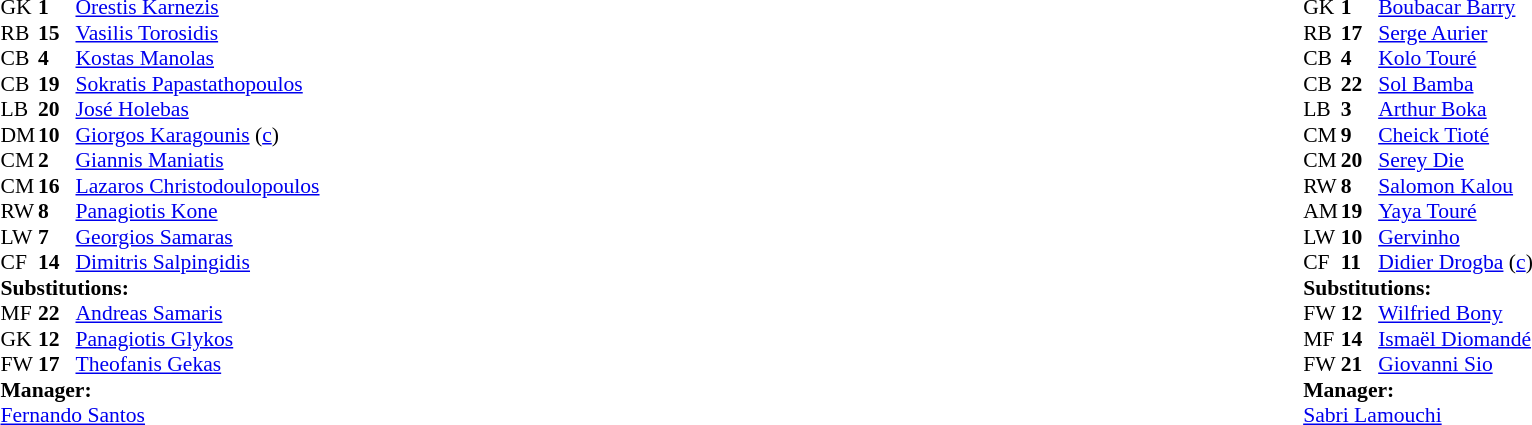<table width="100%">
<tr>
<td valign="top" width="40%"><br><table style="font-size:90%" cellspacing="0" cellpadding="0">
<tr>
<th width=25></th>
<th width=25></th>
</tr>
<tr>
<td>GK</td>
<td><strong>1</strong></td>
<td><a href='#'>Orestis Karnezis</a></td>
<td></td>
<td></td>
</tr>
<tr>
<td>RB</td>
<td><strong>15</strong></td>
<td><a href='#'>Vasilis Torosidis</a></td>
</tr>
<tr>
<td>CB</td>
<td><strong>4</strong></td>
<td><a href='#'>Kostas Manolas</a></td>
</tr>
<tr>
<td>CB</td>
<td><strong>19</strong></td>
<td><a href='#'>Sokratis Papastathopoulos</a></td>
</tr>
<tr>
<td>LB</td>
<td><strong>20</strong></td>
<td><a href='#'>José Holebas</a></td>
</tr>
<tr>
<td>DM</td>
<td><strong>10</strong></td>
<td><a href='#'>Giorgos Karagounis</a> (<a href='#'>c</a>)</td>
<td></td>
<td></td>
</tr>
<tr>
<td>CM</td>
<td><strong>2</strong></td>
<td><a href='#'>Giannis Maniatis</a></td>
</tr>
<tr>
<td>CM</td>
<td><strong>16</strong></td>
<td><a href='#'>Lazaros Christodoulopoulos</a></td>
</tr>
<tr>
<td>RW</td>
<td><strong>8</strong></td>
<td><a href='#'>Panagiotis Kone</a></td>
<td></td>
<td></td>
</tr>
<tr>
<td>LW</td>
<td><strong>7</strong></td>
<td><a href='#'>Georgios Samaras</a></td>
</tr>
<tr>
<td>CF</td>
<td><strong>14</strong></td>
<td><a href='#'>Dimitris Salpingidis</a></td>
</tr>
<tr>
<td colspan=3><strong>Substitutions:</strong></td>
</tr>
<tr>
<td>MF</td>
<td><strong>22</strong></td>
<td><a href='#'>Andreas Samaris</a></td>
<td></td>
<td></td>
</tr>
<tr>
<td>GK</td>
<td><strong>12</strong></td>
<td><a href='#'>Panagiotis Glykos</a></td>
<td></td>
<td></td>
</tr>
<tr>
<td>FW</td>
<td><strong>17</strong></td>
<td><a href='#'>Theofanis Gekas</a></td>
<td></td>
<td></td>
</tr>
<tr>
<td colspan=3><strong>Manager:</strong></td>
</tr>
<tr>
<td colspan=3> <a href='#'>Fernando Santos</a></td>
</tr>
</table>
</td>
<td valign="top"></td>
<td valign="top" width="50%"><br><table style="font-size:90%; margin:auto;" cellspacing="0" cellpadding="0">
<tr>
<th width="25"></th>
<th width="25"></th>
</tr>
<tr>
<td>GK</td>
<td><strong>1</strong></td>
<td><a href='#'>Boubacar Barry</a></td>
</tr>
<tr>
<td>RB</td>
<td><strong>17</strong></td>
<td><a href='#'>Serge Aurier</a></td>
</tr>
<tr>
<td>CB</td>
<td><strong>4</strong></td>
<td><a href='#'>Kolo Touré</a></td>
</tr>
<tr>
<td>CB</td>
<td><strong>22</strong></td>
<td><a href='#'>Sol Bamba</a></td>
</tr>
<tr>
<td>LB</td>
<td><strong>3</strong></td>
<td><a href='#'>Arthur Boka</a></td>
</tr>
<tr>
<td>CM</td>
<td><strong>9</strong></td>
<td><a href='#'>Cheick Tioté</a></td>
<td></td>
<td></td>
</tr>
<tr>
<td>CM</td>
<td><strong>20</strong></td>
<td><a href='#'>Serey Die</a></td>
<td></td>
</tr>
<tr>
<td>RW</td>
<td><strong>8</strong></td>
<td><a href='#'>Salomon Kalou</a></td>
<td></td>
</tr>
<tr>
<td>AM</td>
<td><strong>19</strong></td>
<td><a href='#'>Yaya Touré</a></td>
</tr>
<tr>
<td>LW</td>
<td><strong>10</strong></td>
<td><a href='#'>Gervinho</a></td>
<td></td>
<td></td>
</tr>
<tr>
<td>CF</td>
<td><strong>11</strong></td>
<td><a href='#'>Didier Drogba</a> (<a href='#'>c</a>)</td>
<td></td>
<td></td>
</tr>
<tr>
<td colspan=3><strong>Substitutions:</strong></td>
</tr>
<tr>
<td>FW</td>
<td><strong>12</strong></td>
<td><a href='#'>Wilfried Bony</a></td>
<td></td>
<td></td>
</tr>
<tr>
<td>MF</td>
<td><strong>14</strong></td>
<td><a href='#'>Ismaël Diomandé</a></td>
<td></td>
<td></td>
</tr>
<tr>
<td>FW</td>
<td><strong>21</strong></td>
<td><a href='#'>Giovanni Sio</a></td>
<td></td>
<td></td>
</tr>
<tr>
<td colspan=3><strong>Manager:</strong></td>
</tr>
<tr>
<td colspan=3> <a href='#'>Sabri Lamouchi</a></td>
</tr>
</table>
</td>
</tr>
</table>
